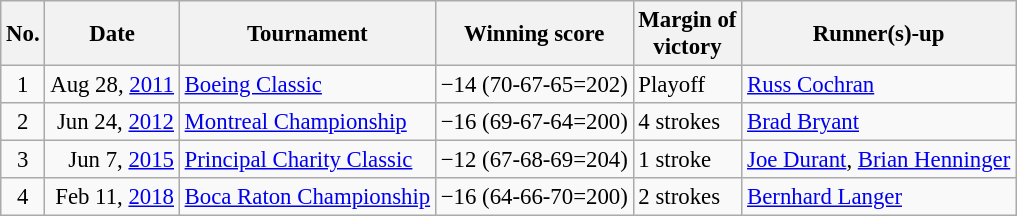<table class="wikitable" style="font-size:95%;">
<tr>
<th>No.</th>
<th>Date</th>
<th>Tournament</th>
<th>Winning score</th>
<th>Margin of<br>victory</th>
<th>Runner(s)-up</th>
</tr>
<tr>
<td align=center>1</td>
<td align=right>Aug 28, <a href='#'>2011</a></td>
<td><a href='#'>Boeing Classic</a></td>
<td>−14 (70-67-65=202)</td>
<td>Playoff</td>
<td> <a href='#'>Russ Cochran</a></td>
</tr>
<tr>
<td align=center>2</td>
<td align=right>Jun 24, <a href='#'>2012</a></td>
<td><a href='#'>Montreal Championship</a></td>
<td>−16 (69-67-64=200)</td>
<td>4 strokes</td>
<td> <a href='#'>Brad Bryant</a></td>
</tr>
<tr>
<td align=center>3</td>
<td align=right>Jun 7, <a href='#'>2015</a></td>
<td><a href='#'>Principal Charity Classic</a></td>
<td>−12 (67-68-69=204)</td>
<td>1 stroke</td>
<td> <a href='#'>Joe Durant</a>,  <a href='#'>Brian Henninger</a></td>
</tr>
<tr>
<td align=center>4</td>
<td align=right>Feb 11, <a href='#'>2018</a></td>
<td><a href='#'>Boca Raton Championship</a></td>
<td>−16 (64-66-70=200)</td>
<td>2 strokes</td>
<td> <a href='#'>Bernhard Langer</a></td>
</tr>
</table>
